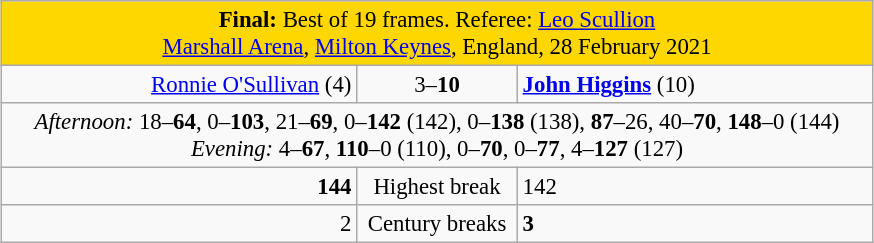<table class="wikitable" style="font-size: 95%; margin: 1em auto 1em auto;">
<tr>
<td colspan="3" align="center" bgcolor="#ffd700"><strong>Final:</strong> Best of 19 frames. Referee: <a href='#'>Leo Scullion</a> <br><a href='#'>Marshall Arena</a>, <a href='#'>Milton Keynes</a>, England, 28 February 2021</td>
</tr>
<tr>
<td width="230" align="right"><a href='#'>Ronnie O'Sullivan</a> (4)<br></td>
<td width="100" align="center">3–<strong>10</strong></td>
<td width="230"><strong><a href='#'>John Higgins</a></strong> (10)<br></td>
</tr>
<tr>
<td colspan="3" align="center" style="font-size: 100%"><em>Afternoon:</em> 18–<strong>64</strong>, 0–<strong>103</strong>, 21–<strong>69</strong>, 0–<strong>142</strong> (142), 0–<strong>138</strong> (138), <strong>87</strong>–26, 40–<strong>70</strong>,  <strong>148</strong>–0 (144) <br> <em>Evening:</em> 4–<strong>67</strong>, <strong>110</strong>–0 (110), 0–<strong>70</strong>, 0–<strong>77</strong>, 4–<strong>127</strong> (127)</td>
</tr>
<tr>
<td align="right"><strong>144</strong></td>
<td align="center">Highest break</td>
<td>142</td>
</tr>
<tr>
<td align="right">2</td>
<td align="center">Century breaks</td>
<td><strong>3</strong></td>
</tr>
</table>
